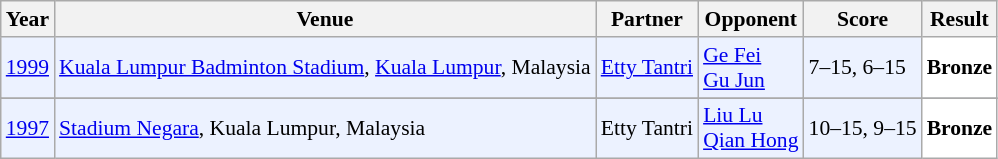<table class="sortable wikitable" style="font-size: 90%;">
<tr>
<th>Year</th>
<th>Venue</th>
<th>Partner</th>
<th>Opponent</th>
<th>Score</th>
<th>Result</th>
</tr>
<tr style="background:#ECF2FF">
<td align="center"><a href='#'>1999</a></td>
<td align="left"><a href='#'>Kuala Lumpur Badminton Stadium</a>, <a href='#'>Kuala Lumpur</a>, Malaysia</td>
<td align="left"> <a href='#'>Etty Tantri</a></td>
<td align="left"> <a href='#'>Ge Fei</a><br> <a href='#'>Gu Jun</a></td>
<td align="left">7–15, 6–15</td>
<td style="text-align:left; background:white"> <strong>Bronze</strong></td>
</tr>
<tr>
</tr>
<tr style="background:#ECF2FF">
<td align="center"><a href='#'>1997</a></td>
<td align="left"><a href='#'>Stadium Negara</a>, Kuala Lumpur, Malaysia</td>
<td align="left"> Etty Tantri</td>
<td align="left"> <a href='#'>Liu Lu</a><br> <a href='#'>Qian Hong</a></td>
<td align="left">10–15, 9–15</td>
<td style="text-align:left; background:white"> <strong>Bronze</strong></td>
</tr>
</table>
